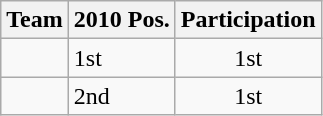<table class="wikitable">
<tr>
<th>Team</th>
<th>2010 Pos.</th>
<th>Participation</th>
</tr>
<tr>
<td></td>
<td>1st</td>
<td align=center>1st</td>
</tr>
<tr>
<td></td>
<td>2nd</td>
<td align=center>1st</td>
</tr>
</table>
